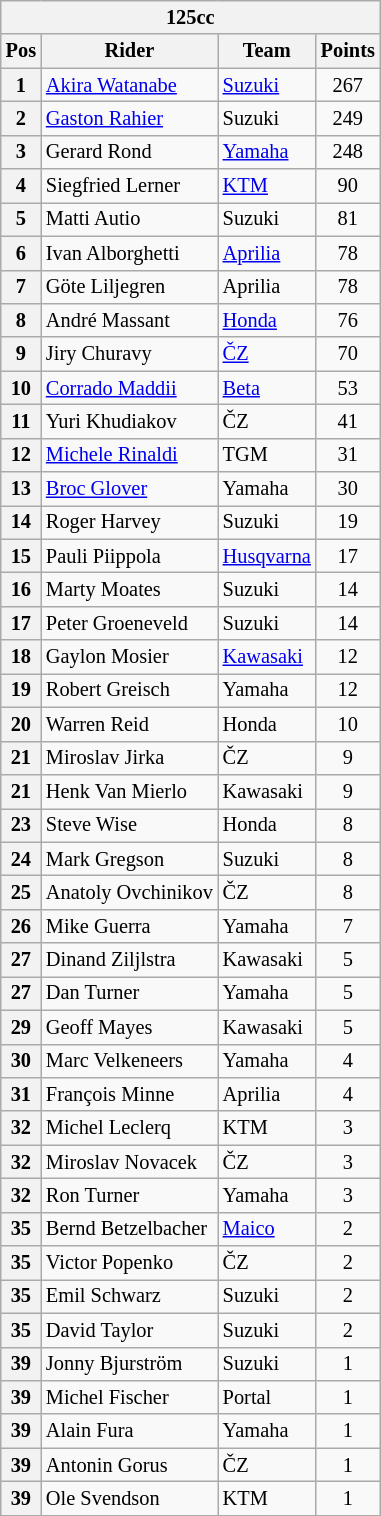<table class="wikitable" style="font-size: 85%;">
<tr>
<th colspan=4>125cc</th>
</tr>
<tr>
<th align=center>Pos</th>
<th align=center>Rider</th>
<th align=center>Team</th>
<th align=center>Points</th>
</tr>
<tr>
<th>1</th>
<td> <a href='#'>Akira Watanabe</a></td>
<td><a href='#'>Suzuki</a></td>
<td align="center">267</td>
</tr>
<tr>
<th>2</th>
<td> <a href='#'>Gaston Rahier</a></td>
<td>Suzuki</td>
<td align="center">249</td>
</tr>
<tr>
<th>3</th>
<td> Gerard Rond</td>
<td><a href='#'>Yamaha</a></td>
<td align="center">248</td>
</tr>
<tr>
<th>4</th>
<td> Siegfried Lerner</td>
<td><a href='#'>KTM</a></td>
<td align="center">90</td>
</tr>
<tr>
<th>5</th>
<td> Matti Autio</td>
<td>Suzuki</td>
<td align="center">81</td>
</tr>
<tr>
<th>6</th>
<td> Ivan Alborghetti</td>
<td><a href='#'>Aprilia</a></td>
<td align="center">78</td>
</tr>
<tr>
<th>7</th>
<td> Göte Liljegren</td>
<td>Aprilia</td>
<td align="center">78</td>
</tr>
<tr>
<th>8</th>
<td> André Massant</td>
<td><a href='#'>Honda</a></td>
<td align="center">76</td>
</tr>
<tr>
<th>9</th>
<td> Jiry Churavy</td>
<td><a href='#'>ČZ</a></td>
<td align="center">70</td>
</tr>
<tr>
<th>10</th>
<td> <a href='#'>Corrado Maddii</a></td>
<td><a href='#'>Beta</a></td>
<td align="center">53</td>
</tr>
<tr>
<th>11</th>
<td> Yuri Khudiakov</td>
<td>ČZ</td>
<td align="center">41</td>
</tr>
<tr>
<th>12</th>
<td> <a href='#'>Michele Rinaldi</a></td>
<td>TGM</td>
<td align="center">31</td>
</tr>
<tr>
<th>13</th>
<td> <a href='#'>Broc Glover</a></td>
<td>Yamaha</td>
<td align="center">30</td>
</tr>
<tr>
<th>14</th>
<td> Roger Harvey</td>
<td>Suzuki</td>
<td align="center">19</td>
</tr>
<tr>
<th>15</th>
<td> Pauli Piippola</td>
<td><a href='#'>Husqvarna</a></td>
<td align="center">17</td>
</tr>
<tr>
<th>16</th>
<td> Marty Moates</td>
<td>Suzuki</td>
<td align="center">14</td>
</tr>
<tr>
<th>17</th>
<td> Peter Groeneveld</td>
<td>Suzuki</td>
<td align="center">14</td>
</tr>
<tr>
<th>18</th>
<td> Gaylon Mosier</td>
<td><a href='#'>Kawasaki</a></td>
<td align="center">12</td>
</tr>
<tr>
<th>19</th>
<td> Robert Greisch</td>
<td>Yamaha</td>
<td align="center">12</td>
</tr>
<tr>
<th>20</th>
<td> Warren Reid</td>
<td>Honda</td>
<td align="center">10</td>
</tr>
<tr>
<th>21</th>
<td> Miroslav Jirka</td>
<td>ČZ</td>
<td align="center">9</td>
</tr>
<tr>
<th>21</th>
<td> Henk Van Mierlo</td>
<td>Kawasaki</td>
<td align="center">9</td>
</tr>
<tr>
<th>23</th>
<td> Steve Wise</td>
<td>Honda</td>
<td align="center">8</td>
</tr>
<tr>
<th>24</th>
<td> Mark Gregson</td>
<td>Suzuki</td>
<td align="center">8</td>
</tr>
<tr>
<th>25</th>
<td> Anatoly Ovchinikov</td>
<td>ČZ</td>
<td align="center">8</td>
</tr>
<tr>
<th>26</th>
<td> Mike Guerra</td>
<td>Yamaha</td>
<td align="center">7</td>
</tr>
<tr>
<th>27</th>
<td> Dinand Ziljlstra</td>
<td>Kawasaki</td>
<td align="center">5</td>
</tr>
<tr>
<th>27</th>
<td> Dan Turner</td>
<td>Yamaha</td>
<td align="center">5</td>
</tr>
<tr>
<th>29</th>
<td> Geoff Mayes</td>
<td>Kawasaki</td>
<td align="center">5</td>
</tr>
<tr>
<th>30</th>
<td> Marc Velkeneers</td>
<td>Yamaha</td>
<td align="center">4</td>
</tr>
<tr>
<th>31</th>
<td> François Minne</td>
<td>Aprilia</td>
<td align="center">4</td>
</tr>
<tr>
<th>32</th>
<td> Michel Leclerq</td>
<td>KTM</td>
<td align="center">3</td>
</tr>
<tr>
<th>32</th>
<td> Miroslav Novacek</td>
<td>ČZ</td>
<td align="center">3</td>
</tr>
<tr>
<th>32</th>
<td> Ron Turner</td>
<td>Yamaha</td>
<td align="center">3</td>
</tr>
<tr>
<th>35</th>
<td> Bernd Betzelbacher</td>
<td><a href='#'>Maico</a></td>
<td align="center">2</td>
</tr>
<tr>
<th>35</th>
<td> Victor Popenko</td>
<td>ČZ</td>
<td align="center">2</td>
</tr>
<tr>
<th>35</th>
<td> Emil Schwarz</td>
<td>Suzuki</td>
<td align="center">2</td>
</tr>
<tr>
<th>35</th>
<td> David Taylor</td>
<td>Suzuki</td>
<td align="center">2</td>
</tr>
<tr>
<th>39</th>
<td> Jonny Bjurström</td>
<td>Suzuki</td>
<td align="center">1</td>
</tr>
<tr>
<th>39</th>
<td> Michel Fischer</td>
<td>Portal</td>
<td align="center">1</td>
</tr>
<tr>
<th>39</th>
<td> Alain Fura</td>
<td>Yamaha</td>
<td align="center">1</td>
</tr>
<tr>
<th>39</th>
<td> Antonin Gorus</td>
<td>ČZ</td>
<td align="center">1</td>
</tr>
<tr>
<th>39</th>
<td> Ole Svendson</td>
<td>KTM</td>
<td align="center">1</td>
</tr>
<tr>
</tr>
</table>
